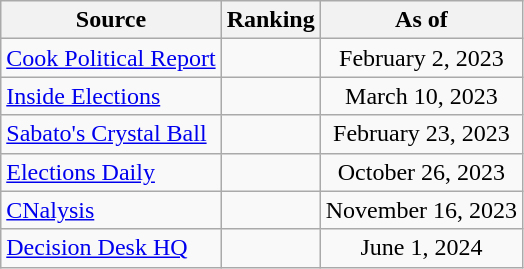<table class="wikitable" style="text-align:center">
<tr>
<th>Source</th>
<th>Ranking</th>
<th>As of</th>
</tr>
<tr>
<td align=left><a href='#'>Cook Political Report</a></td>
<td></td>
<td>February 2, 2023</td>
</tr>
<tr>
<td align=left><a href='#'>Inside Elections</a></td>
<td></td>
<td>March 10, 2023</td>
</tr>
<tr>
<td align=left><a href='#'>Sabato's Crystal Ball</a></td>
<td></td>
<td>February 23, 2023</td>
</tr>
<tr>
<td align=left><a href='#'>Elections Daily</a></td>
<td></td>
<td>October 26, 2023</td>
</tr>
<tr>
<td align=left><a href='#'>CNalysis</a></td>
<td></td>
<td>November 16, 2023</td>
</tr>
<tr>
<td align=left><a href='#'>Decision Desk HQ</a></td>
<td></td>
<td>June 1, 2024</td>
</tr>
</table>
